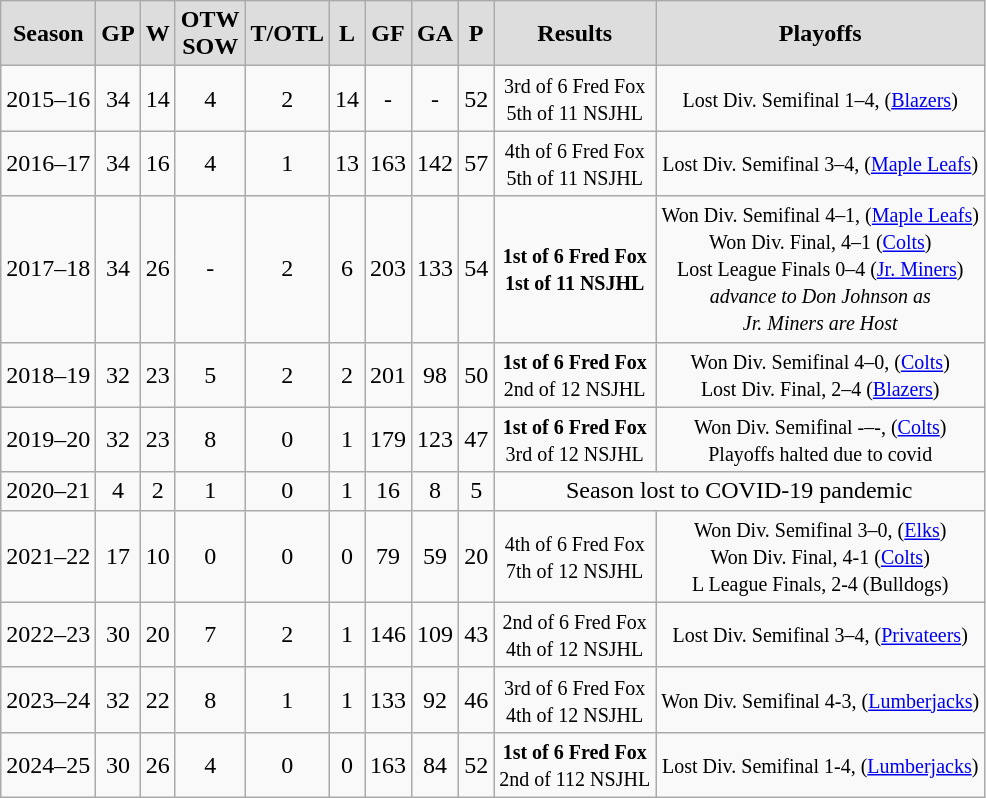<table class="wikitable">
<tr align="center"  bgcolor="#dddddd">
<td><strong>Season</strong></td>
<td><strong>GP</strong></td>
<td><strong>W</strong></td>
<td><strong>OTW<br>SOW</strong></td>
<td><strong>T/OTL</strong></td>
<td><strong>L</strong></td>
<td><strong>GF</strong></td>
<td><strong>GA</strong></td>
<td><strong>P</strong></td>
<td><strong>Results</strong></td>
<td><strong>Playoffs</strong></td>
</tr>
<tr align="center">
<td>2015–16</td>
<td>34</td>
<td>14</td>
<td>4</td>
<td>2</td>
<td>14</td>
<td>-</td>
<td>-</td>
<td>52</td>
<td><small>3rd of 6 Fred Fox<br>5th of 11 NSJHL</small></td>
<td><small>Lost Div. Semifinal 1–4, (<a href='#'>Blazers</a>)</small></td>
</tr>
<tr align="center">
<td>2016–17</td>
<td>34</td>
<td>16</td>
<td>4</td>
<td>1</td>
<td>13</td>
<td>163</td>
<td>142</td>
<td>57</td>
<td><small>4th of 6 Fred Fox<br>5th of 11 NSJHL</small></td>
<td><small>Lost Div. Semifinal 3–4, (<a href='#'>Maple Leafs</a>)</small></td>
</tr>
<tr align="center">
<td>2017–18</td>
<td>34</td>
<td>26</td>
<td>-</td>
<td>2</td>
<td>6</td>
<td>203</td>
<td>133</td>
<td>54</td>
<td><small><strong>1st of 6 Fred Fox</strong><br><strong>1st of 11 NSJHL</strong></small></td>
<td><small>Won Div. Semifinal 4–1, (<a href='#'>Maple Leafs</a>)<br>Won Div. Final, 4–1 (<a href='#'>Colts</a>)<br>Lost League Finals 0–4 (<a href='#'>Jr. Miners</a>)<br><em>advance to Don Johnson as</em> <br> <em>Jr. Miners are Host</em></small></td>
</tr>
<tr align="center">
<td>2018–19</td>
<td>32</td>
<td>23</td>
<td>5</td>
<td>2</td>
<td>2</td>
<td>201</td>
<td>98</td>
<td>50</td>
<td><small><strong>1st of 6 Fred Fox</strong><br>2nd of 12 NSJHL</small></td>
<td><small>Won Div. Semifinal 4–0, (<a href='#'>Colts</a>)<br>Lost Div. Final, 2–4 (<a href='#'>Blazers</a>)</small></td>
</tr>
<tr align="center">
<td>2019–20</td>
<td>32</td>
<td>23</td>
<td>8</td>
<td>0</td>
<td>1</td>
<td>179</td>
<td>123</td>
<td>47</td>
<td><small><strong>1st of 6 Fred Fox</strong><br>3rd of 12 NSJHL</small></td>
<td><small>Won Div. Semifinal -–-, (<a href='#'>Colts</a>)<br>Playoffs halted due to covid</small></td>
</tr>
<tr align="center">
<td>2020–21</td>
<td>4</td>
<td>2</td>
<td>1</td>
<td>0</td>
<td>1</td>
<td>16</td>
<td>8</td>
<td>5</td>
<td colspan=2>Season lost to COVID-19 pandemic</td>
</tr>
<tr align="center">
<td>2021–22</td>
<td>17</td>
<td>10</td>
<td>0</td>
<td>0</td>
<td>0</td>
<td>79</td>
<td>59</td>
<td>20</td>
<td><small>4th of 6 Fred Fox<br>7th of 12 NSJHL</small></td>
<td><small>Won Div. Semifinal 3–0, (<a href='#'>Elks</a>)<br>Won Div. Final, 4-1 (<a href='#'>Colts</a>)<br>L League Finals, 2-4 (Bulldogs)</small></td>
</tr>
<tr align="center">
<td>2022–23</td>
<td>30</td>
<td>20</td>
<td>7</td>
<td>2</td>
<td>1</td>
<td>146</td>
<td>109</td>
<td>43</td>
<td><small>2nd of 6 Fred Fox<br>4th of 12 NSJHL</small></td>
<td><small>Lost Div. Semifinal 3–4, (<a href='#'>Privateers</a>)</small></td>
</tr>
<tr align="center">
<td>2023–24</td>
<td>32</td>
<td>22</td>
<td>8</td>
<td>1</td>
<td>1</td>
<td>133</td>
<td>92</td>
<td>46</td>
<td><small>3rd of 6 Fred Fox<br>4th of 12 NSJHL</small></td>
<td><small>Won Div. Semifinal 4-3, (<a href='#'>Lumberjacks</a>)<br></small></td>
</tr>
<tr align="center">
<td>2024–25</td>
<td>30</td>
<td>26</td>
<td>4</td>
<td>0</td>
<td>0</td>
<td>163</td>
<td>84</td>
<td>52</td>
<td><small><strong>1st of 6 Fred Fox</strong><br>2nd of 112 NSJHL</small></td>
<td><small>Lost Div. Semifinal 1-4, (<a href='#'>Lumberjacks</a>)</small></td>
</tr>
</table>
